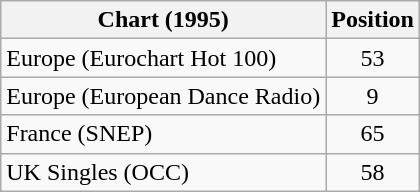<table class="wikitable">
<tr>
<th>Chart (1995)</th>
<th>Position</th>
</tr>
<tr>
<td>Europe (Eurochart Hot 100)</td>
<td align="center">53</td>
</tr>
<tr>
<td>Europe (European Dance Radio)</td>
<td align="center">9</td>
</tr>
<tr>
<td>France (SNEP)</td>
<td align="center">65</td>
</tr>
<tr>
<td>UK Singles (OCC)</td>
<td align="center">58</td>
</tr>
</table>
